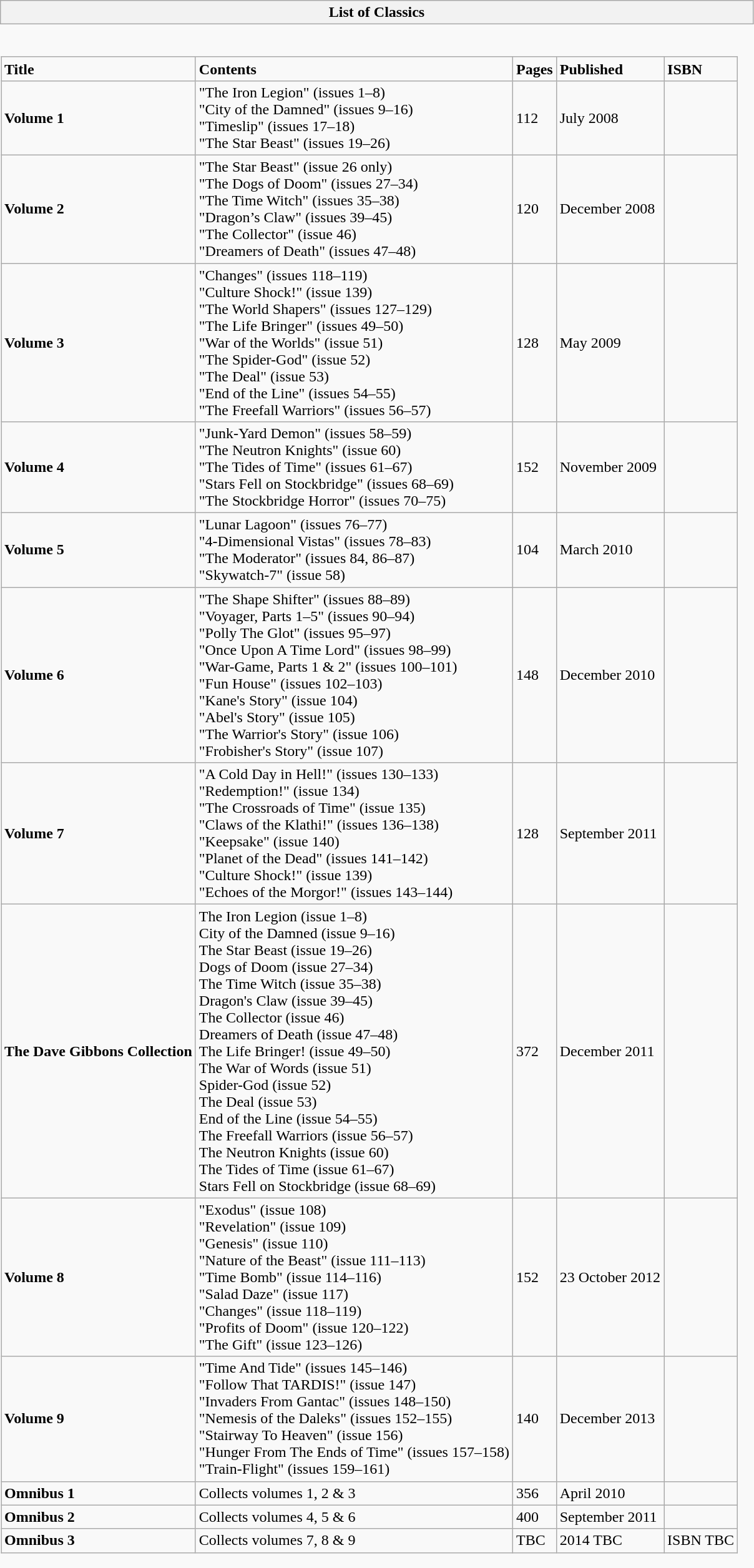<table class="wikitable collapsible collapsed" style="border:none">
<tr>
<th scope="col">List of Classics</th>
</tr>
<tr>
<td style="padding:0;border:none"><br><table class="wikitable">
<tr>
<td><strong>Title</strong></td>
<td><strong>Contents</strong></td>
<td><strong>Pages</strong></td>
<td><strong>Published</strong></td>
<td><strong>ISBN</strong></td>
</tr>
<tr>
<td><strong>Volume 1</strong></td>
<td>"The Iron Legion" (issues 1–8)<br>"City of the Damned" (issues 9–16)<br>"Timeslip" (issues 17–18)<br>"The Star Beast" (issues 19–26)</td>
<td>112</td>
<td>July 2008</td>
<td></td>
</tr>
<tr>
<td><strong>Volume 2</strong></td>
<td>"The Star Beast" (issue 26 only)<br>"The Dogs of Doom" (issues 27–34)<br>"The Time Witch" (issues 35–38)<br>"Dragon’s Claw" (issues 39–45)<br>"The Collector" (issue 46)<br>"Dreamers of Death" (issues 47–48)</td>
<td>120</td>
<td>December 2008</td>
<td></td>
</tr>
<tr>
<td><strong>Volume 3</strong></td>
<td>"Changes" (issues 118–119)<br> "Culture Shock!" (issue 139)<br>"The World Shapers" (issues 127–129)<br>"The Life Bringer" (issues 49–50)<br>"War of the Worlds" (issue 51)<br>"The Spider-God" (issue 52)<br>"The Deal" (issue 53)<br>"End of the Line" (issues 54–55)<br>"The Freefall Warriors" (issues 56–57)</td>
<td>128</td>
<td>May 2009</td>
<td></td>
</tr>
<tr>
<td><strong>Volume 4</strong></td>
<td>"Junk-Yard Demon" (issues 58–59)<br>"The Neutron Knights" (issue 60)<br>"The Tides of Time" (issues 61–67)<br>"Stars Fell on Stockbridge" (issues 68–69)<br>"The Stockbridge Horror" (issues 70–75)</td>
<td>152</td>
<td>November 2009</td>
<td></td>
</tr>
<tr>
<td><strong>Volume 5</strong></td>
<td>"Lunar Lagoon" (issues 76–77)<br>"4-Dimensional Vistas" (issues 78–83)<br>"The Moderator" (issues 84, 86–87)<br>"Skywatch-7" (issue 58)</td>
<td>104</td>
<td>March 2010</td>
<td></td>
</tr>
<tr>
<td><strong>Volume 6</strong></td>
<td>"The Shape Shifter" (issues 88–89)<br>"Voyager, Parts 1–5" (issues 90–94)<br>"Polly The Glot" (issues 95–97)<br>"Once Upon A Time Lord" (issues 98–99)<br>"War-Game, Parts 1 & 2" (issues 100–101)<br>"Fun House" (issues 102–103)<br>"Kane's Story" (issue 104)<br>"Abel's Story" (issue 105)<br>"The Warrior's Story" (issue 106)<br>"Frobisher's Story" (issue 107)</td>
<td>148</td>
<td>December 2010</td>
<td></td>
</tr>
<tr>
<td><strong>Volume 7</strong></td>
<td>"A Cold Day in Hell!" (issues 130–133)<br>"Redemption!" (issue 134)<br>"The Crossroads of Time" (issue 135)<br>"Claws of the Klathi!" (issues 136–138)<br>"Keepsake" (issue 140)<br>"Planet of the Dead" (issues 141–142)<br>"Culture Shock!" (issue 139)<br>"Echoes of the Morgor!" (issues 143–144)</td>
<td>128</td>
<td>September 2011</td>
<td></td>
</tr>
<tr>
<td><strong>The Dave Gibbons Collection</strong></td>
<td>The Iron Legion (issue 1–8)<br>City of the Damned (issue 9–16)<br>The Star Beast (issue 19–26)<br>Dogs of Doom (issue 27–34)<br>The Time Witch (issue 35–38)<br>Dragon's Claw (issue 39–45)<br>The Collector (issue 46)<br>Dreamers of Death (issue 47–48)<br>The Life Bringer! (issue 49–50)<br>The War of Words (issue 51)<br>Spider-God (issue 52)<br>The Deal (issue 53)<br>End of the Line (issue 54–55)<br>The Freefall Warriors (issue 56–57)<br>The Neutron Knights (issue 60)<br>The Tides of Time (issue 61–67)<br>Stars Fell on Stockbridge (issue 68–69)</td>
<td>372</td>
<td>December 2011</td>
<td></td>
</tr>
<tr>
<td><strong>Volume 8</strong></td>
<td>"Exodus" (issue 108)<br>"Revelation" (issue 109)<br>"Genesis" (issue 110)<br>"Nature of the Beast" (issue 111–113)<br>"Time Bomb" (issue 114–116)<br>"Salad Daze" (issue 117)<br>"Changes" (issue 118–119)<br>"Profits of Doom" (issue 120–122)<br>"The Gift" (issue 123–126)</td>
<td>152</td>
<td>23 October 2012</td>
<td></td>
</tr>
<tr>
<td><strong>Volume 9</strong></td>
<td>"Time And Tide" (issues 145–146)<br>"Follow That TARDIS!" (issue 147)<br>"Invaders From Gantac" (issues 148–150)<br>"Nemesis of the Daleks" (issues 152–155)<br>"Stairway To Heaven" (issue 156)<br>"Hunger From The Ends of Time" (issues 157–158)<br>"Train-Flight" (issues 159–161)</td>
<td>140</td>
<td>December 2013</td>
<td></td>
</tr>
<tr>
<td><strong>Omnibus 1</strong></td>
<td>Collects volumes 1, 2 & 3</td>
<td>356</td>
<td>April 2010</td>
<td></td>
</tr>
<tr>
<td><strong>Omnibus 2</strong></td>
<td>Collects volumes 4, 5 & 6</td>
<td>400</td>
<td>September 2011</td>
<td></td>
</tr>
<tr>
<td><strong>Omnibus 3</strong></td>
<td>Collects volumes 7, 8 & 9</td>
<td>TBC</td>
<td>2014 TBC</td>
<td>ISBN TBC</td>
</tr>
</table>
</td>
</tr>
</table>
